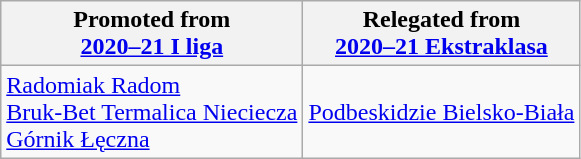<table class="wikitable">
<tr>
<th>Promoted from<br><a href='#'>2020–21 I liga</a></th>
<th>Relegated from<br><a href='#'>2020–21 Ekstraklasa</a></th>
</tr>
<tr>
<td> <a href='#'>Radomiak Radom</a> <br> <a href='#'>Bruk-Bet Termalica Nieciecza</a> <br> <a href='#'>Górnik Łęczna</a> </td>
<td> <a href='#'>Podbeskidzie Bielsko-Biała</a> </td>
</tr>
</table>
